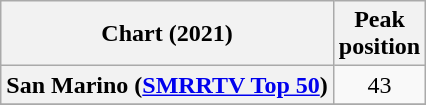<table class="wikitable sortable plainrowheaders" style="text-align:center">
<tr>
<th scope="col">Chart (2021)</th>
<th scope="col">Peak<br>position</th>
</tr>
<tr>
<th scope="row">San Marino (<a href='#'>SMRRTV Top 50</a>)</th>
<td>43</td>
</tr>
<tr>
</tr>
</table>
